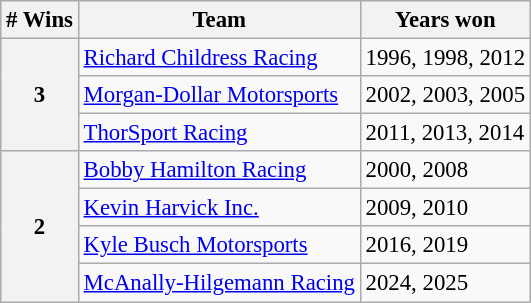<table class="wikitable" style="font-size: 95%;">
<tr>
<th># Wins</th>
<th>Team</th>
<th>Years won</th>
</tr>
<tr>
<th rowspan="3">3</th>
<td><a href='#'>Richard Childress Racing</a></td>
<td>1996, 1998, 2012</td>
</tr>
<tr>
<td><a href='#'>Morgan-Dollar Motorsports</a></td>
<td>2002, 2003, 2005</td>
</tr>
<tr>
<td><a href='#'>ThorSport Racing</a></td>
<td>2011, 2013, 2014</td>
</tr>
<tr>
<th rowspan="4">2</th>
<td><a href='#'>Bobby Hamilton Racing</a></td>
<td>2000, 2008</td>
</tr>
<tr>
<td><a href='#'>Kevin Harvick Inc.</a></td>
<td>2009, 2010</td>
</tr>
<tr>
<td><a href='#'>Kyle Busch Motorsports</a></td>
<td>2016, 2019</td>
</tr>
<tr>
<td><a href='#'>McAnally-Hilgemann Racing</a></td>
<td>2024, 2025</td>
</tr>
</table>
